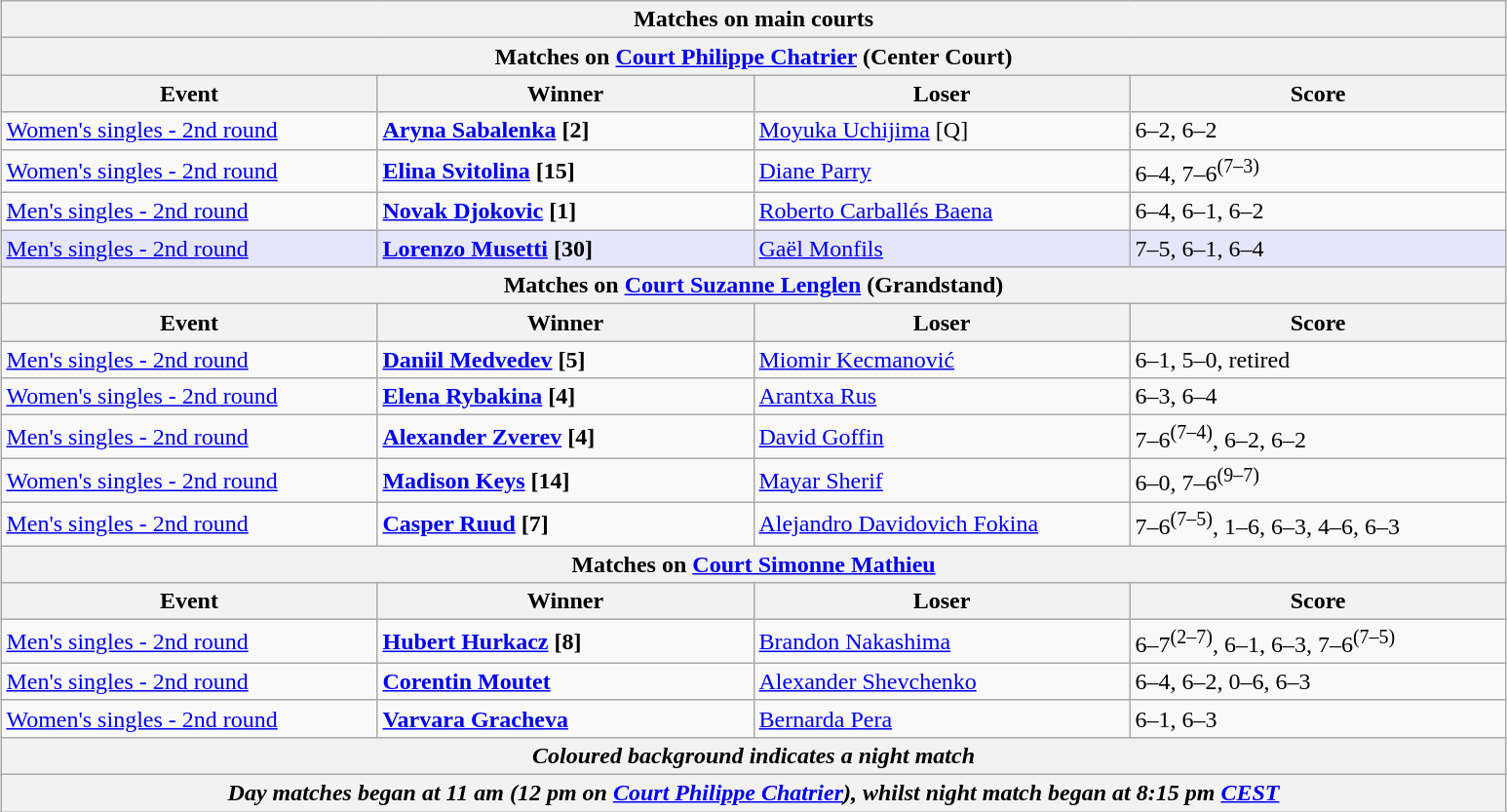<table class="wikitable" style="margin:auto;">
<tr>
<th colspan=4 style=white-space:nowrap>Matches on main courts</th>
</tr>
<tr>
<th colspan=4>Matches on <a href='#'>Court Philippe Chatrier</a> (Center Court)</th>
</tr>
<tr>
<th width=250>Event</th>
<th width=250>Winner</th>
<th width=250>Loser</th>
<th width=250>Score</th>
</tr>
<tr>
<td><a href='#'>Women's singles - 2nd round</a></td>
<td><strong> <a href='#'>Aryna Sabalenka</a> [2]</strong></td>
<td> <a href='#'>Moyuka Uchijima</a> [Q]</td>
<td>6–2, 6–2</td>
</tr>
<tr>
<td><a href='#'>Women's singles - 2nd round</a></td>
<td><strong> <a href='#'>Elina Svitolina</a> [15]</strong></td>
<td> <a href='#'>Diane Parry</a></td>
<td>6–4, 7–6<sup>(7–3)</sup></td>
</tr>
<tr>
<td><a href='#'>Men's singles - 2nd round</a></td>
<td><strong> <a href='#'>Novak Djokovic</a> [1]</strong></td>
<td> <a href='#'>Roberto Carballés Baena</a></td>
<td>6–4, 6–1, 6–2</td>
</tr>
<tr style="background:lavender">
<td><a href='#'>Men's singles - 2nd round</a></td>
<td><strong> <a href='#'>Lorenzo Musetti</a> [30]</strong></td>
<td> <a href='#'>Gaël Monfils</a></td>
<td>7–5, 6–1, 6–4</td>
</tr>
<tr>
<th colspan=4>Matches on <a href='#'>Court Suzanne Lenglen</a> (Grandstand)</th>
</tr>
<tr>
<th width=250>Event</th>
<th width=250>Winner</th>
<th width=250>Loser</th>
<th width=250>Score</th>
</tr>
<tr>
<td><a href='#'>Men's singles - 2nd round</a></td>
<td><strong> <a href='#'>Daniil Medvedev</a> [5]</strong></td>
<td> <a href='#'>Miomir Kecmanović</a></td>
<td>6–1, 5–0, retired</td>
</tr>
<tr>
<td><a href='#'>Women's singles - 2nd round</a></td>
<td><strong> <a href='#'>Elena Rybakina</a> [4]</strong></td>
<td> <a href='#'>Arantxa Rus</a></td>
<td>6–3, 6–4</td>
</tr>
<tr>
<td><a href='#'>Men's singles - 2nd round</a></td>
<td><strong> <a href='#'>Alexander Zverev</a> [4]</strong></td>
<td> <a href='#'>David Goffin</a></td>
<td>7–6<sup>(7–4)</sup>, 6–2, 6–2</td>
</tr>
<tr>
<td><a href='#'>Women's singles - 2nd round</a></td>
<td><strong> <a href='#'>Madison Keys</a> [14]</strong></td>
<td> <a href='#'>Mayar Sherif</a></td>
<td>6–0, 7–6<sup>(9–7)</sup></td>
</tr>
<tr>
<td><a href='#'>Men's singles - 2nd round</a></td>
<td><strong> <a href='#'>Casper Ruud</a> [7]</strong></td>
<td> <a href='#'>Alejandro Davidovich Fokina</a></td>
<td>7–6<sup>(7–5)</sup>, 1–6, 6–3, 4–6, 6–3</td>
</tr>
<tr>
<th colspan=4>Matches on <a href='#'>Court Simonne Mathieu</a></th>
</tr>
<tr>
<th width=250>Event</th>
<th width=250>Winner</th>
<th width=250>Loser</th>
<th width=250>Score</th>
</tr>
<tr>
<td><a href='#'>Men's singles - 2nd round</a></td>
<td><strong> <a href='#'>Hubert Hurkacz</a> [8]</strong></td>
<td> <a href='#'>Brandon Nakashima</a></td>
<td>6–7<sup>(2–7)</sup>, 6–1, 6–3, 7–6<sup>(7–5)</sup></td>
</tr>
<tr>
<td><a href='#'>Men's singles - 2nd round</a></td>
<td><strong> <a href='#'>Corentin Moutet</a></strong></td>
<td> <a href='#'>Alexander Shevchenko</a></td>
<td>6–4, 6–2, 0–6, 6–3</td>
</tr>
<tr>
<td><a href='#'>Women's singles - 2nd round</a></td>
<td><strong> <a href='#'>Varvara Gracheva</a></strong></td>
<td> <a href='#'>Bernarda Pera</a></td>
<td>6–1, 6–3</td>
</tr>
<tr>
<th colspan=4><em>Coloured background indicates a night match</em></th>
</tr>
<tr>
<th colspan=4><em>Day matches began at 11 am (12 pm on <a href='#'>Court Philippe Chatrier</a>), whilst night match began at 8:15 pm <a href='#'>CEST</a></em></th>
</tr>
</table>
